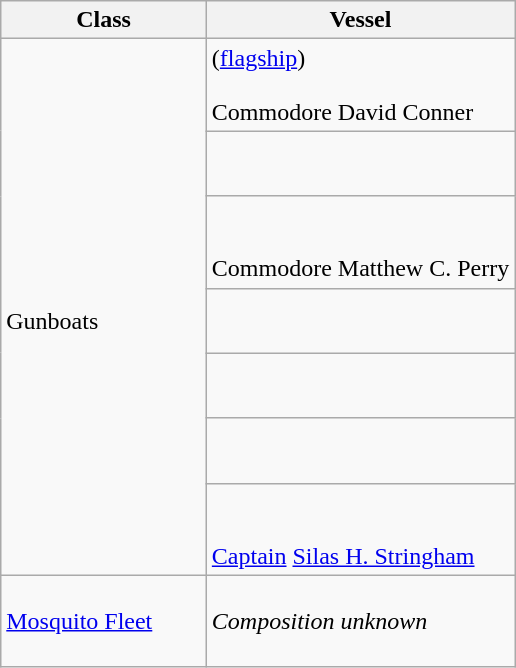<table class="wikitable">
<tr>
<th width=40%>Class</th>
<th width=60%>Vessel</th>
</tr>
<tr>
<td rowspan=7><br>Gunboats</td>
<td> (<a href='#'>flagship</a>)<br>  <br>Commodore David Conner</td>
</tr>
<tr>
<td><br>  </td>
</tr>
<tr>
<td><br>  <br>Commodore Matthew C. Perry</td>
</tr>
<tr>
<td><br>  </td>
</tr>
<tr>
<td><br>  </td>
</tr>
<tr>
<td><br>  </td>
</tr>
<tr>
<td><br>  <br><a href='#'>Captain</a> <a href='#'>Silas H. Stringham</a></td>
</tr>
<tr>
<td rowspan=1><br><a href='#'>Mosquito Fleet</a><br>  
</td>
<td><em>Composition unknown</em></td>
</tr>
</table>
